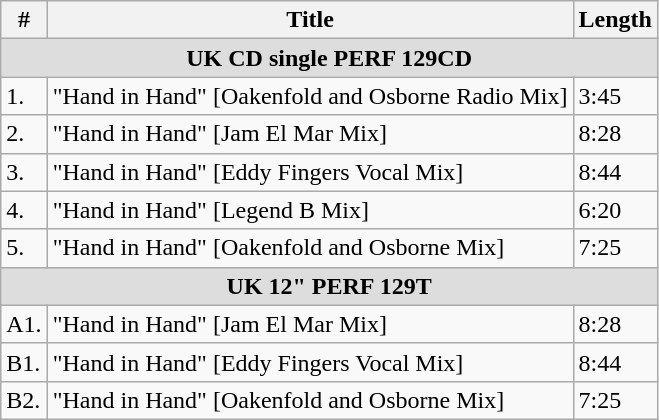<table class="wikitable">
<tr>
<th>#</th>
<th>Title</th>
<th>Length</th>
</tr>
<tr>
<td colspan=3 bgcolor="#DDDDDD" align=center><strong>UK CD single PERF 129CD</strong></td>
</tr>
<tr>
<td>1.</td>
<td>"Hand in Hand" [Oakenfold and Osborne Radio Mix]</td>
<td>3:45</td>
</tr>
<tr>
<td>2.</td>
<td>"Hand in Hand" [Jam El Mar Mix]</td>
<td>8:28</td>
</tr>
<tr>
<td>3.</td>
<td>"Hand in Hand" [Eddy Fingers Vocal Mix]</td>
<td>8:44</td>
</tr>
<tr>
<td>4.</td>
<td>"Hand in Hand" [Legend B Mix]</td>
<td>6:20</td>
</tr>
<tr>
<td>5.</td>
<td>"Hand in Hand" [Oakenfold and Osborne Mix]</td>
<td>7:25</td>
</tr>
<tr>
<td colspan=3 bgcolor="#DDDDDD" align=center><strong>UK 12" PERF 129T</strong></td>
</tr>
<tr>
<td>A1.</td>
<td>"Hand in Hand" [Jam El Mar Mix]</td>
<td>8:28</td>
</tr>
<tr>
<td>B1.</td>
<td>"Hand in Hand" [Eddy Fingers Vocal Mix]</td>
<td>8:44</td>
</tr>
<tr>
<td>B2.</td>
<td>"Hand in Hand" [Oakenfold and Osborne Mix]</td>
<td>7:25</td>
</tr>
</table>
